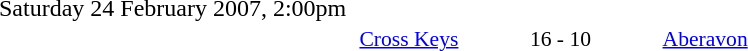<table style="width:70%;" cellspacing="1">
<tr>
<th width=35%></th>
<th width=15%></th>
<th></th>
</tr>
<tr>
<td>Saturday 24 February 2007, 2:00pm</td>
</tr>
<tr style=font-size:90%>
<td align=right><a href='#'>Cross Keys</a></td>
<td align=center>16 - 10</td>
<td><a href='#'>Aberavon</a></td>
</tr>
</table>
